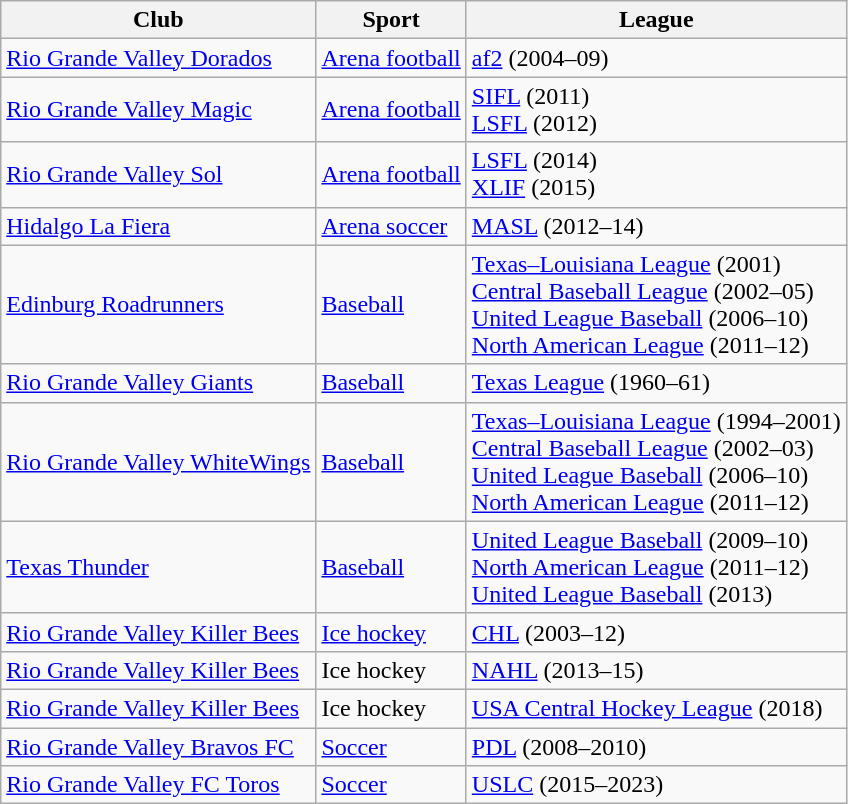<table class="wikitable">
<tr>
<th>Club</th>
<th>Sport</th>
<th>League</th>
</tr>
<tr>
<td><a href='#'>Rio Grande Valley Dorados</a></td>
<td><a href='#'>Arena football</a></td>
<td><a href='#'>af2</a> (2004–09)</td>
</tr>
<tr>
<td><a href='#'>Rio Grande Valley Magic</a></td>
<td><a href='#'>Arena football</a></td>
<td><a href='#'>SIFL</a> (2011)<br><a href='#'>LSFL</a> (2012)</td>
</tr>
<tr>
<td><a href='#'>Rio Grande Valley Sol</a></td>
<td><a href='#'>Arena football</a></td>
<td><a href='#'>LSFL</a> (2014)<br><a href='#'>XLIF</a> (2015)</td>
</tr>
<tr>
<td><a href='#'>Hidalgo La Fiera</a></td>
<td><a href='#'>Arena soccer</a></td>
<td><a href='#'>MASL</a> (2012–14)</td>
</tr>
<tr>
<td><a href='#'>Edinburg Roadrunners</a></td>
<td><a href='#'>Baseball</a></td>
<td><a href='#'>Texas–Louisiana League</a> (2001)<br><a href='#'>Central Baseball League</a> (2002–05)<br><a href='#'>United League Baseball</a> (2006–10)<br><a href='#'>North American League</a> (2011–12)</td>
</tr>
<tr>
<td><a href='#'>Rio Grande Valley Giants</a></td>
<td><a href='#'>Baseball</a></td>
<td><a href='#'>Texas League</a> (1960–61)</td>
</tr>
<tr>
<td><a href='#'>Rio Grande Valley WhiteWings</a></td>
<td><a href='#'>Baseball</a></td>
<td><a href='#'>Texas–Louisiana League</a> (1994–2001)<br><a href='#'>Central Baseball League</a> (2002–03)<br><a href='#'>United League Baseball</a> (2006–10)<br><a href='#'>North American League</a> (2011–12)</td>
</tr>
<tr>
<td><a href='#'>Texas Thunder</a></td>
<td><a href='#'>Baseball</a></td>
<td><a href='#'>United League Baseball</a> (2009–10)<br><a href='#'>North American League</a> (2011–12)<br><a href='#'>United League Baseball</a> (2013)</td>
</tr>
<tr>
<td><a href='#'>Rio Grande Valley Killer Bees</a></td>
<td><a href='#'>Ice hockey</a></td>
<td><a href='#'>CHL</a> (2003–12)</td>
</tr>
<tr>
<td><a href='#'>Rio Grande Valley Killer Bees</a></td>
<td>Ice hockey</td>
<td><a href='#'>NAHL</a> (2013–15)</td>
</tr>
<tr>
<td><a href='#'>Rio Grande Valley Killer Bees</a></td>
<td>Ice hockey</td>
<td><a href='#'>USA Central Hockey League</a> (2018)</td>
</tr>
<tr>
<td><a href='#'>Rio Grande Valley Bravos FC</a></td>
<td><a href='#'>Soccer</a></td>
<td><a href='#'>PDL</a> (2008–2010)</td>
</tr>
<tr>
<td><a href='#'>Rio Grande Valley FC Toros</a></td>
<td><a href='#'>Soccer</a></td>
<td><a href='#'>USLC</a> (2015–2023)</td>
</tr>
</table>
